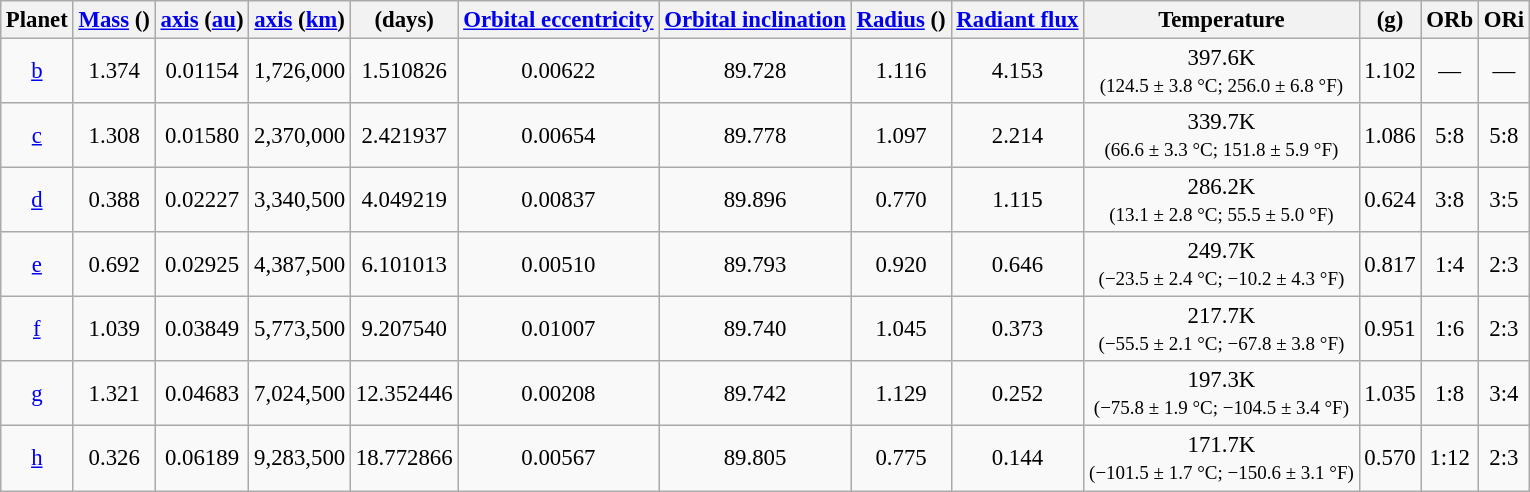<table class="wikitable sortable" style="margin-left: auto; margin-right: auto; border: none; font-size: 95%;text-align:center">
<tr>
<th>Planet</th>
<th><a href='#'>Mass</a> ()</th>
<th><a href='#'> axis</a> (<a href='#'>au</a>)</th>
<th><a href='#'> axis</a> (<a href='#'>km</a>)</th>
<th> (days)</th>
<th><a href='#'>Orbital eccentricity</a></th>
<th><a href='#'>Orbital inclination</a></th>
<th><a href='#'>Radius</a> ()</th>
<th><a href='#'>Radiant flux</a></th>
<th>Temperature</th>
<th> (g)</th>
<th>ORb<br></th>
<th>ORi<br></th>
</tr>
<tr>
<td><a href='#'>b</a></td>
<td>1.374<br><small></small></td>
<td>0.01154<br><small></small></td>
<td>1,726,000<br><small></small></td>
<td>1.510826<small><br></small></td>
<td>0.00622<br><small></small></td>
<td>89.728<br><small></small></td>
<td>1.116<br><small></small></td>
<td>4.153<br><small></small></td>
<td>397.6K<br><small>(124.5 ± 3.8 °C; 256.0 ± 6.8 °F)</small></td>
<td>1.102<br><small></small></td>
<td>—</td>
<td>—</td>
</tr>
<tr>
<td><a href='#'>c</a></td>
<td>1.308<br><small></small></td>
<td>0.01580<br><small></small></td>
<td>2,370,000<br><small></small></td>
<td>2.421937<small><br></small></td>
<td>0.00654<br><small></small></td>
<td>89.778<br><small></small></td>
<td>1.097<br><small></small></td>
<td>2.214<br><small></small></td>
<td>339.7K<br><small>(66.6 ± 3.3 °C; 151.8 ± 5.9 °F)</small></td>
<td>1.086<br><small></small></td>
<td>5:8</td>
<td>5:8</td>
</tr>
<tr>
<td><a href='#'>d</a></td>
<td>0.388<br><small></small></td>
<td>0.02227<br><small></small></td>
<td>3,340,500<br><small></small></td>
<td>4.049219<small><br></small></td>
<td>0.00837<br><small></small></td>
<td>89.896<br><small></small></td>
<td>0.770<br><small></small></td>
<td>1.115<br><small></small></td>
<td>286.2K<br><small>(13.1 ± 2.8 °C; 55.5 ± 5.0 °F)</small></td>
<td>0.624<br><small></small></td>
<td>3:8</td>
<td>3:5</td>
</tr>
<tr>
<td><a href='#'>e</a></td>
<td>0.692<br><small></small></td>
<td>0.02925<br><small></small></td>
<td>4,387,500<br><small></small></td>
<td>6.101013<small><br></small></td>
<td>0.00510<br><small></small></td>
<td>89.793<br><small></small></td>
<td>0.920<br><small></small></td>
<td>0.646<br><small></small></td>
<td>249.7K<br><small>(−23.5 ± 2.4 °C; −10.2 ± 4.3 °F)</small></td>
<td>0.817<br><small></small></td>
<td>1:4</td>
<td>2:3</td>
</tr>
<tr>
<td><a href='#'>f</a></td>
<td>1.039<br><small></small></td>
<td>0.03849<br><small></small></td>
<td>5,773,500<br><small></small></td>
<td>9.207540<small><br></small></td>
<td>0.01007<br><small></small></td>
<td>89.740<br><small></small></td>
<td>1.045<br><small></small></td>
<td>0.373<br><small></small></td>
<td>217.7K<br><small>(−55.5 ± 2.1 °C; −67.8 ± 3.8 °F)</small></td>
<td>0.951<br><small></small></td>
<td>1:6</td>
<td>2:3</td>
</tr>
<tr>
<td><a href='#'>g</a></td>
<td>1.321<br><small></small></td>
<td>0.04683<br><small></small></td>
<td>7,024,500<br><small></small></td>
<td>12.352446<small><br></small></td>
<td>0.00208<br><small></small></td>
<td>89.742<br><small></small></td>
<td>1.129<br><small></small></td>
<td>0.252<br><small></small></td>
<td>197.3K<br><small>(−75.8 ± 1.9 °C; −104.5 ± 3.4 °F)</small></td>
<td>1.035<br><small></small></td>
<td>1:8</td>
<td>3:4</td>
</tr>
<tr>
<td><a href='#'>h</a></td>
<td>0.326<br><small></small></td>
<td>0.06189<br><small></small></td>
<td>9,283,500<br><small></small></td>
<td>18.772866<small><br></small></td>
<td>0.00567<br><small></small></td>
<td>89.805<br><small></small></td>
<td>0.775<br><small></small></td>
<td>0.144<br><small></small></td>
<td>171.7K<br><small>(−101.5 ± 1.7 °C; −150.6 ± 3.1 °F)</small></td>
<td>0.570<br><small></small></td>
<td>1:12</td>
<td>2:3</td>
</tr>
</table>
